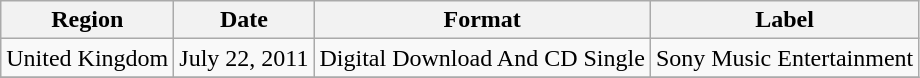<table class=wikitable>
<tr>
<th>Region</th>
<th>Date</th>
<th>Format</th>
<th>Label</th>
</tr>
<tr>
<td>United Kingdom</td>
<td>July 22, 2011</td>
<td>Digital Download And CD Single</td>
<td>Sony Music Entertainment</td>
</tr>
<tr>
</tr>
</table>
